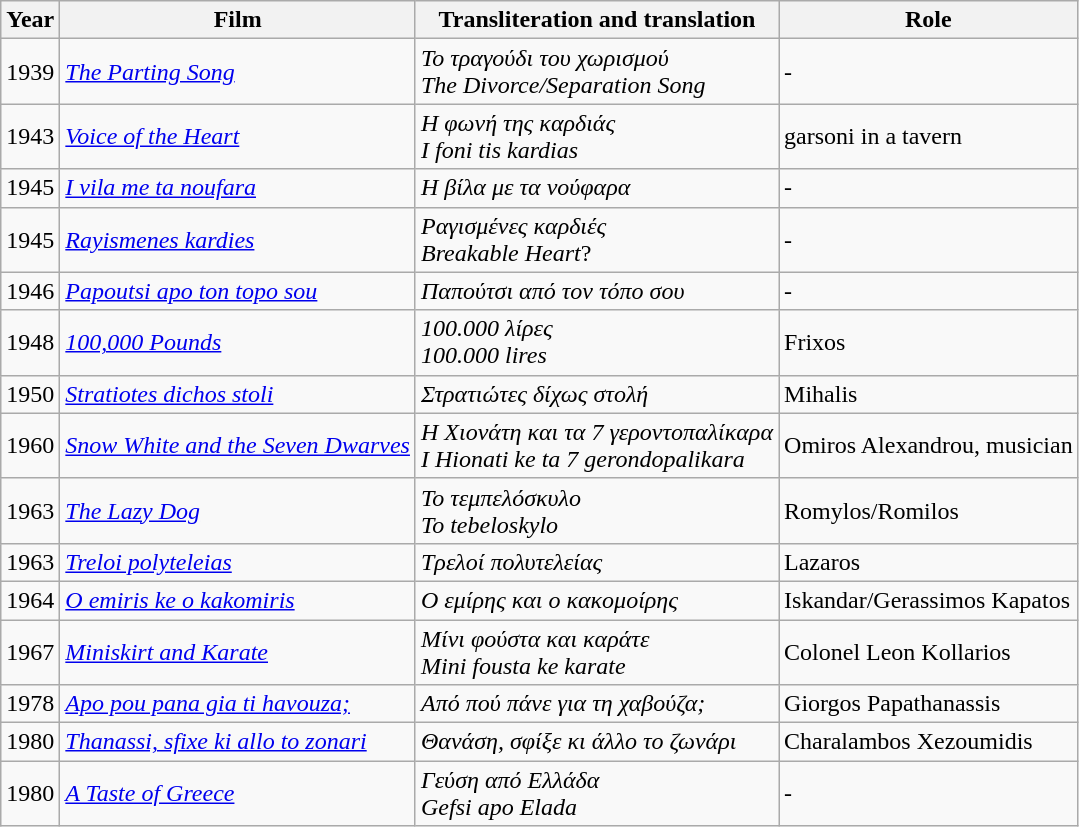<table class="wikitable">
<tr>
<th>Year</th>
<th>Film</th>
<th>Transliteration and translation</th>
<th>Role</th>
</tr>
<tr>
<td>1939</td>
<td><em><a href='#'>The Parting Song</a></em></td>
<td><em>Το τραγούδι του χωρισμού</em><br><em>The Divorce/Separation Song</em></td>
<td>-</td>
</tr>
<tr>
<td>1943</td>
<td><em><a href='#'>Voice of the Heart</a></em></td>
<td><em>Η φωνή της καρδιάς</em><br><em>I foni tis kardias</em></td>
<td>garsoni in a tavern</td>
</tr>
<tr>
<td>1945</td>
<td><em><a href='#'>I vila me ta noufara</a></em></td>
<td><em>Η βίλα με τα νούφαρα</em></td>
<td>-</td>
</tr>
<tr>
<td>1945</td>
<td><em><a href='#'>Rayismenes kardies</a></em></td>
<td><em>Ραγισμένες καρδιές</em><br><em>Breakable Heart</em>?</td>
<td>-</td>
</tr>
<tr>
<td>1946</td>
<td><em><a href='#'>Papoutsi apo ton topo sou</a></em></td>
<td><em>Παπούτσι από τον τόπο σου</em></td>
<td>-</td>
</tr>
<tr>
<td>1948</td>
<td><em><a href='#'>100,000 Pounds</a></em></td>
<td><em>100.000 λίρες</em><br><em>100.000 lires</em></td>
<td>Frixos</td>
</tr>
<tr>
<td>1950</td>
<td><em><a href='#'>Stratiotes dichos stoli</a></em></td>
<td><em>Στρατιώτες δίχως στολή</em></td>
<td>Mihalis</td>
</tr>
<tr>
<td>1960</td>
<td><em><a href='#'>Snow White and the Seven Dwarves</a></em></td>
<td><em>Η Χιονάτη και τα 7 γεροντοπαλίκαρα</em><br><em>I Hionati ke ta 7 gerondopalikara</em></td>
<td>Omiros Alexandrou, musician</td>
</tr>
<tr>
<td>1963</td>
<td><em><a href='#'>The Lazy Dog</a></em></td>
<td><em>Το τεμπελόσκυλο</em><br><em>To tebeloskylo</em></td>
<td>Romylos/Romilos</td>
</tr>
<tr>
<td>1963</td>
<td><em><a href='#'>Treloi polyteleias</a></em></td>
<td><em>Τρελοί πολυτελείας</em></td>
<td>Lazaros</td>
</tr>
<tr>
<td>1964</td>
<td><em><a href='#'>O emiris ke o kakomiris</a></em></td>
<td><em>Ο εμίρης και ο κακομοίρης</em></td>
<td>Iskandar/Gerassimos Kapatos</td>
</tr>
<tr>
<td>1967</td>
<td><em><a href='#'>Miniskirt and Karate</a></em></td>
<td><em>Μίνι φούστα και καράτε</em><br><em>Mini fousta ke karate</em></td>
<td>Colonel Leon Kollarios</td>
</tr>
<tr>
<td>1978</td>
<td><em><a href='#'>Apo pou pana gia ti havouza;</a></em></td>
<td><em>Από πού πάνε για τη χαβούζα;</em></td>
<td>Giorgos Papathanassis</td>
</tr>
<tr>
<td>1980</td>
<td><em><a href='#'>Thanassi, sfixe ki allo to zonari</a></em></td>
<td><em>Θανάση, σφίξε κι άλλο το ζωνάρι</em></td>
<td>Charalambos Xezoumidis</td>
</tr>
<tr>
<td>1980</td>
<td><em><a href='#'>A Taste of Greece</a></em></td>
<td><em>Γεύση από Ελλάδα</em><br><em>Gefsi apo Elada</em></td>
<td>-</td>
</tr>
</table>
